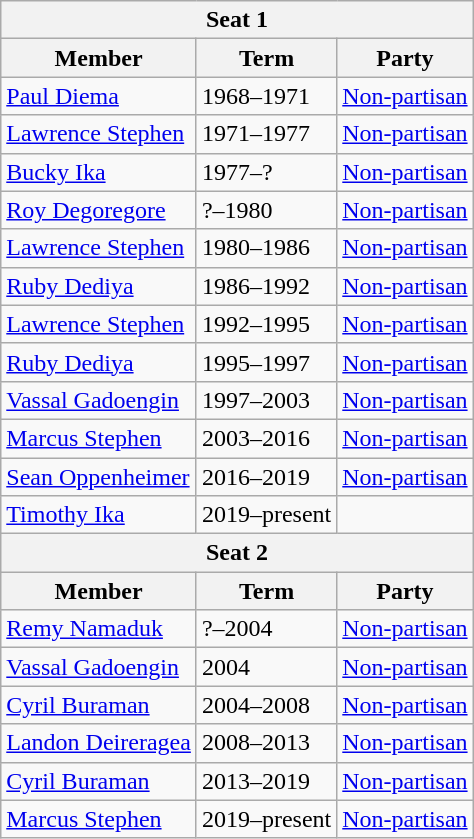<table class="wikitable">
<tr>
<th colspan="3">Seat 1</th>
</tr>
<tr>
<th>Member</th>
<th>Term</th>
<th>Party</th>
</tr>
<tr>
<td><a href='#'>Paul Diema</a></td>
<td>1968–1971</td>
<td><a href='#'>Non-partisan</a></td>
</tr>
<tr>
<td><a href='#'>Lawrence Stephen</a></td>
<td>1971–1977</td>
<td><a href='#'>Non-partisan</a></td>
</tr>
<tr>
<td><a href='#'>Bucky Ika</a></td>
<td>1977–?</td>
<td><a href='#'>Non-partisan</a></td>
</tr>
<tr>
<td><a href='#'>Roy Degoregore</a></td>
<td>?–1980</td>
<td><a href='#'>Non-partisan</a></td>
</tr>
<tr>
<td><a href='#'>Lawrence Stephen</a></td>
<td>1980–1986</td>
<td><a href='#'>Non-partisan</a></td>
</tr>
<tr>
<td><a href='#'>Ruby Dediya</a></td>
<td>1986–1992</td>
<td><a href='#'>Non-partisan</a></td>
</tr>
<tr>
<td><a href='#'>Lawrence Stephen</a></td>
<td>1992–1995</td>
<td><a href='#'>Non-partisan</a></td>
</tr>
<tr>
<td><a href='#'>Ruby Dediya</a></td>
<td>1995–1997</td>
<td><a href='#'>Non-partisan</a></td>
</tr>
<tr>
<td><a href='#'>Vassal Gadoengin</a></td>
<td>1997–2003</td>
<td><a href='#'>Non-partisan</a></td>
</tr>
<tr>
<td><a href='#'>Marcus Stephen</a></td>
<td>2003–2016</td>
<td><a href='#'>Non-partisan</a></td>
</tr>
<tr>
<td><a href='#'>Sean Oppenheimer</a></td>
<td>2016–2019</td>
<td><a href='#'>Non-partisan</a></td>
</tr>
<tr>
<td><a href='#'>Timothy Ika</a></td>
<td>2019–present</td>
<td></td>
</tr>
<tr>
<th colspan="3">Seat 2</th>
</tr>
<tr>
<th>Member</th>
<th>Term</th>
<th>Party</th>
</tr>
<tr>
<td><a href='#'>Remy Namaduk</a></td>
<td>?–2004</td>
<td><a href='#'>Non-partisan</a></td>
</tr>
<tr>
<td><a href='#'>Vassal Gadoengin</a></td>
<td>2004</td>
<td><a href='#'>Non-partisan</a></td>
</tr>
<tr>
<td><a href='#'>Cyril Buraman</a></td>
<td>2004–2008</td>
<td><a href='#'>Non-partisan</a></td>
</tr>
<tr>
<td><a href='#'>Landon Deireragea</a></td>
<td>2008–2013</td>
<td><a href='#'>Non-partisan</a></td>
</tr>
<tr>
<td><a href='#'>Cyril Buraman</a></td>
<td>2013–2019</td>
<td><a href='#'>Non-partisan</a></td>
</tr>
<tr>
<td><a href='#'>Marcus Stephen</a></td>
<td>2019–present</td>
<td><a href='#'>Non-partisan</a></td>
</tr>
</table>
